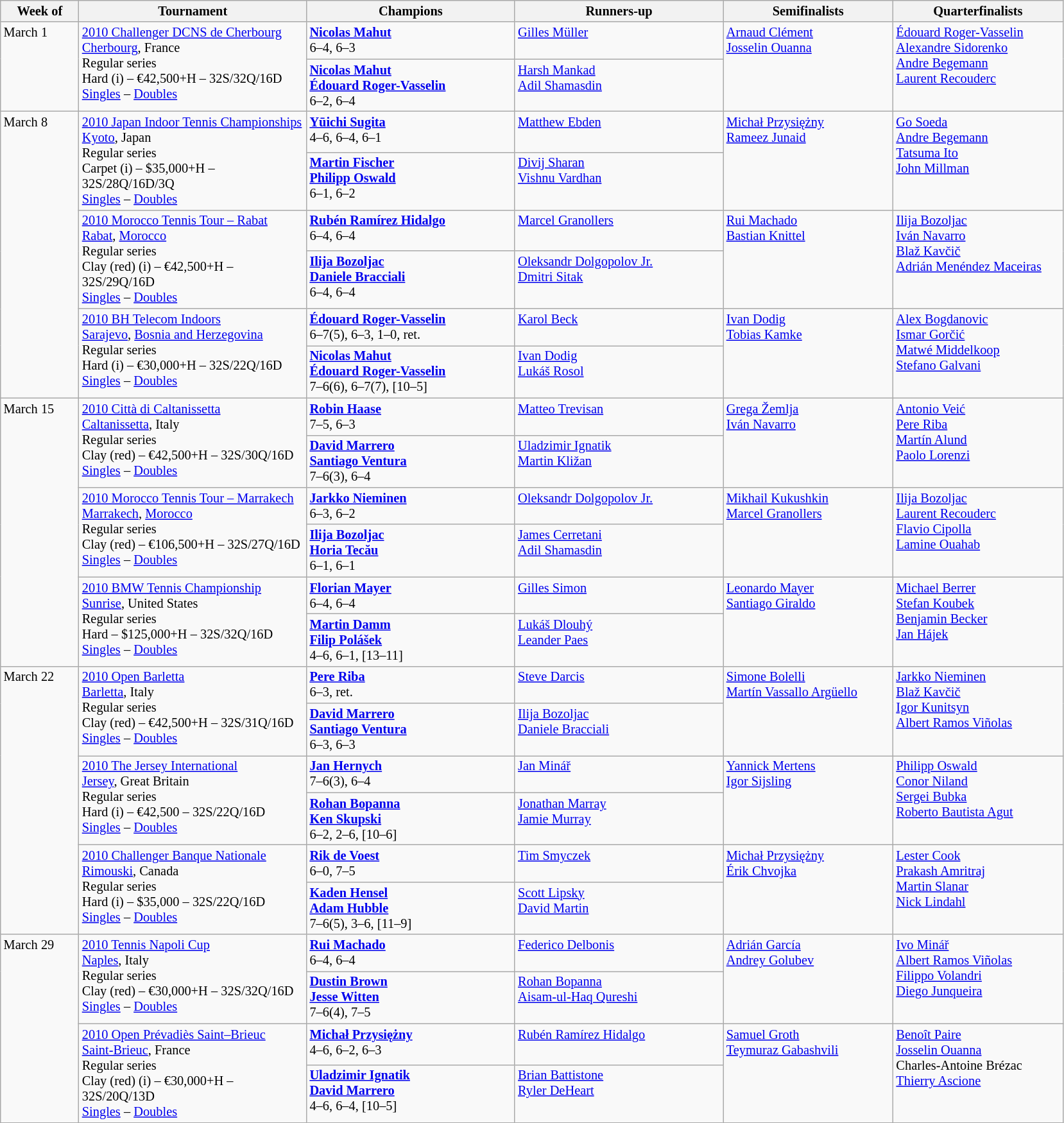<table class=wikitable style=font-size:85%>
<tr>
<th width=75>Week of</th>
<th width=230>Tournament</th>
<th width=210>Champions</th>
<th width=210>Runners-up</th>
<th width=170>Semifinalists</th>
<th width=170>Quarterfinalists</th>
</tr>
<tr style="vertical-align:top;">
<td rowspan=2>March 1</td>
<td rowspan=2><a href='#'>2010 Challenger DCNS de Cherbourg</a><br> <a href='#'>Cherbourg</a>, France<br>Regular series<br>Hard (i) – €42,500+H – 32S/32Q/16D<br><a href='#'>Singles</a> – <a href='#'>Doubles</a></td>
<td> <strong><a href='#'>Nicolas Mahut</a></strong><br>6–4, 6–3</td>
<td> <a href='#'>Gilles Müller</a></td>
<td rowspan=2> <a href='#'>Arnaud Clément</a><br> <a href='#'>Josselin Ouanna</a></td>
<td rowspan=2> <a href='#'>Édouard Roger-Vasselin</a><br> <a href='#'>Alexandre Sidorenko</a><br> <a href='#'>Andre Begemann</a><br> <a href='#'>Laurent Recouderc</a></td>
</tr>
<tr style="vertical-align:top;">
<td> <strong><a href='#'>Nicolas Mahut</a></strong><br> <strong><a href='#'>Édouard Roger-Vasselin</a></strong><br>6–2, 6–4</td>
<td> <a href='#'>Harsh Mankad</a><br> <a href='#'>Adil Shamasdin</a></td>
</tr>
<tr style="vertical-align:top;">
<td rowspan=6>March 8</td>
<td rowspan=2><a href='#'>2010 Japan Indoor Tennis Championships</a><br> <a href='#'>Kyoto</a>, Japan<br>Regular series<br>Carpet (i) – $35,000+H – 32S/28Q/16D/3Q<br><a href='#'>Singles</a> – <a href='#'>Doubles</a></td>
<td> <strong><a href='#'>Yūichi Sugita</a></strong><br>4–6, 6–4, 6–1</td>
<td> <a href='#'>Matthew Ebden</a></td>
<td rowspan=2> <a href='#'>Michał Przysiężny</a><br> <a href='#'>Rameez Junaid</a></td>
<td rowspan=2> <a href='#'>Go Soeda</a><br> <a href='#'>Andre Begemann</a><br> <a href='#'>Tatsuma Ito</a><br> <a href='#'>John Millman</a></td>
</tr>
<tr style="vertical-align:top;">
<td> <strong><a href='#'>Martin Fischer</a></strong><br> <strong><a href='#'>Philipp Oswald</a></strong><br>6–1, 6–2</td>
<td> <a href='#'>Divij Sharan</a><br> <a href='#'>Vishnu Vardhan</a></td>
</tr>
<tr style="vertical-align:top;">
<td rowspan=2><a href='#'>2010 Morocco Tennis Tour – Rabat</a><br> <a href='#'>Rabat</a>, <a href='#'>Morocco</a><br>Regular series<br>Clay (red) (i) – €42,500+H – 32S/29Q/16D<br><a href='#'>Singles</a> – <a href='#'>Doubles</a></td>
<td> <strong><a href='#'>Rubén Ramírez Hidalgo</a></strong><br>6–4, 6–4</td>
<td> <a href='#'>Marcel Granollers</a></td>
<td rowspan=2> <a href='#'>Rui Machado</a><br> <a href='#'>Bastian Knittel</a></td>
<td rowspan=2> <a href='#'>Ilija Bozoljac</a><br> <a href='#'>Iván Navarro</a><br> <a href='#'>Blaž Kavčič</a><br> <a href='#'>Adrián Menéndez Maceiras</a></td>
</tr>
<tr style="vertical-align:top;">
<td> <strong><a href='#'>Ilija Bozoljac</a></strong><br> <strong><a href='#'>Daniele Bracciali</a></strong><br>6–4, 6–4</td>
<td> <a href='#'>Oleksandr Dolgopolov Jr.</a><br> <a href='#'>Dmitri Sitak</a></td>
</tr>
<tr style="vertical-align:top;">
<td rowspan=2><a href='#'>2010 BH Telecom Indoors</a><br> <a href='#'>Sarajevo</a>, <a href='#'>Bosnia and Herzegovina</a><br>Regular series<br>Hard (i) – €30,000+H – 32S/22Q/16D<br><a href='#'>Singles</a> – <a href='#'>Doubles</a></td>
<td> <strong><a href='#'>Édouard Roger-Vasselin</a></strong><br>6–7(5), 6–3, 1–0, ret.</td>
<td> <a href='#'>Karol Beck</a></td>
<td rowspan=2> <a href='#'>Ivan Dodig</a><br> <a href='#'>Tobias Kamke</a></td>
<td rowspan=2> <a href='#'>Alex Bogdanovic</a><br> <a href='#'>Ismar Gorčić</a><br> <a href='#'>Matwé Middelkoop</a><br> <a href='#'>Stefano Galvani</a></td>
</tr>
<tr style="vertical-align:top;">
<td> <strong><a href='#'>Nicolas Mahut</a></strong><br> <strong><a href='#'>Édouard Roger-Vasselin</a></strong><br>7–6(6), 6–7(7), [10–5]</td>
<td> <a href='#'>Ivan Dodig</a><br> <a href='#'>Lukáš Rosol</a></td>
</tr>
<tr style="vertical-align:top;">
<td rowspan=6>March 15</td>
<td rowspan=2><a href='#'>2010 Città di Caltanissetta</a><br> <a href='#'>Caltanissetta</a>, Italy<br>Regular series<br>Clay (red) – €42,500+H – 32S/30Q/16D<br><a href='#'>Singles</a> – <a href='#'>Doubles</a></td>
<td> <strong><a href='#'>Robin Haase</a></strong><br>7–5, 6–3</td>
<td> <a href='#'>Matteo Trevisan</a></td>
<td rowspan=2> <a href='#'>Grega Žemlja</a><br> <a href='#'>Iván Navarro</a></td>
<td rowspan=2> <a href='#'>Antonio Veić</a><br> <a href='#'>Pere Riba</a><br> <a href='#'>Martín Alund</a><br> <a href='#'>Paolo Lorenzi</a></td>
</tr>
<tr style="vertical-align:top;">
<td> <strong><a href='#'>David Marrero</a></strong><br> <strong><a href='#'>Santiago Ventura</a></strong><br>7–6(3), 6–4</td>
<td> <a href='#'>Uladzimir Ignatik</a><br> <a href='#'>Martin Kližan</a></td>
</tr>
<tr style="vertical-align:top;">
<td rowspan=2><a href='#'>2010 Morocco Tennis Tour – Marrakech</a><br> <a href='#'>Marrakech</a>, <a href='#'>Morocco</a><br>Regular series<br>Clay (red) – €106,500+H – 32S/27Q/16D<br><a href='#'>Singles</a> – <a href='#'>Doubles</a></td>
<td> <strong><a href='#'>Jarkko Nieminen</a></strong><br>6–3, 6–2</td>
<td> <a href='#'>Oleksandr Dolgopolov Jr.</a></td>
<td rowspan=2> <a href='#'>Mikhail Kukushkin</a><br> <a href='#'>Marcel Granollers</a></td>
<td rowspan=2> <a href='#'>Ilija Bozoljac</a><br> <a href='#'>Laurent Recouderc</a><br> <a href='#'>Flavio Cipolla</a><br> <a href='#'>Lamine Ouahab</a></td>
</tr>
<tr style="vertical-align:top;">
<td> <strong><a href='#'>Ilija Bozoljac</a></strong><br> <strong><a href='#'>Horia Tecău</a></strong><br>6–1, 6–1</td>
<td> <a href='#'>James Cerretani</a><br> <a href='#'>Adil Shamasdin</a></td>
</tr>
<tr style="vertical-align:top;">
<td rowspan=2><a href='#'>2010 BMW Tennis Championship</a><br> <a href='#'>Sunrise</a>, United States<br>Regular series<br>Hard – $125,000+H – 32S/32Q/16D<br><a href='#'>Singles</a> – <a href='#'>Doubles</a></td>
<td> <strong><a href='#'>Florian Mayer</a></strong><br>6–4, 6–4</td>
<td> <a href='#'>Gilles Simon</a></td>
<td rowspan=2> <a href='#'>Leonardo Mayer</a><br> <a href='#'>Santiago Giraldo</a></td>
<td rowspan=2> <a href='#'>Michael Berrer</a><br> <a href='#'>Stefan Koubek</a><br> <a href='#'>Benjamin Becker</a><br> <a href='#'>Jan Hájek</a></td>
</tr>
<tr style="vertical-align:top;">
<td> <strong><a href='#'>Martin Damm</a></strong><br> <strong><a href='#'>Filip Polášek</a></strong><br>4–6, 6–1, [13–11]</td>
<td> <a href='#'>Lukáš Dlouhý</a><br> <a href='#'>Leander Paes</a></td>
</tr>
<tr style="vertical-align:top;">
<td rowspan=6>March 22</td>
<td rowspan=2><a href='#'>2010 Open Barletta</a><br> <a href='#'>Barletta</a>, Italy<br>Regular series<br>Clay (red) – €42,500+H – 32S/31Q/16D<br><a href='#'>Singles</a> – <a href='#'>Doubles</a></td>
<td> <strong><a href='#'>Pere Riba</a></strong><br>6–3, ret.</td>
<td> <a href='#'>Steve Darcis</a></td>
<td rowspan=2> <a href='#'>Simone Bolelli</a><br> <a href='#'>Martín Vassallo Argüello</a></td>
<td rowspan=2> <a href='#'>Jarkko Nieminen</a><br> <a href='#'>Blaž Kavčič</a><br> <a href='#'>Igor Kunitsyn</a><br> <a href='#'>Albert Ramos Viñolas</a></td>
</tr>
<tr style="vertical-align:top;">
<td> <strong><a href='#'>David Marrero</a></strong><br> <strong><a href='#'>Santiago Ventura</a></strong><br>6–3, 6–3</td>
<td> <a href='#'>Ilija Bozoljac</a><br> <a href='#'>Daniele Bracciali</a></td>
</tr>
<tr style="vertical-align:top;">
<td rowspan=2><a href='#'>2010 The Jersey International</a><br> <a href='#'>Jersey</a>, Great Britain<br>Regular series<br>Hard (i) – €42,500 – 32S/22Q/16D<br><a href='#'>Singles</a> – <a href='#'>Doubles</a></td>
<td> <strong><a href='#'>Jan Hernych</a></strong><br>7–6(3), 6–4</td>
<td> <a href='#'>Jan Minář</a></td>
<td rowspan=2> <a href='#'>Yannick Mertens</a><br> <a href='#'>Igor Sijsling</a></td>
<td rowspan=2> <a href='#'>Philipp Oswald</a><br> <a href='#'>Conor Niland</a><br> <a href='#'>Sergei Bubka</a><br> <a href='#'>Roberto Bautista Agut</a></td>
</tr>
<tr style="vertical-align:top;">
<td><strong> <a href='#'>Rohan Bopanna</a><br> <a href='#'>Ken Skupski</a></strong><br>6–2, 2–6, [10–6]</td>
<td> <a href='#'>Jonathan Marray</a><br> <a href='#'>Jamie Murray</a></td>
</tr>
<tr style="vertical-align:top;">
<td rowspan=2><a href='#'>2010 Challenger Banque Nationale</a><br> <a href='#'>Rimouski</a>, Canada<br>Regular series<br>Hard (i) – $35,000 – 32S/22Q/16D<br><a href='#'>Singles</a> – <a href='#'>Doubles</a></td>
<td> <strong><a href='#'>Rik de Voest</a></strong><br>6–0, 7–5</td>
<td> <a href='#'>Tim Smyczek</a></td>
<td rowspan=2> <a href='#'>Michał Przysiężny</a><br> <a href='#'>Érik Chvojka</a></td>
<td rowspan=2> <a href='#'>Lester Cook</a><br> <a href='#'>Prakash Amritraj</a><br> <a href='#'>Martin Slanar</a><br> <a href='#'>Nick Lindahl</a></td>
</tr>
<tr style="vertical-align:top;">
<td><strong> <a href='#'>Kaden Hensel</a><br> <a href='#'>Adam Hubble</a></strong><br>7–6(5), 3–6, [11–9]</td>
<td> <a href='#'>Scott Lipsky</a><br> <a href='#'>David Martin</a></td>
</tr>
<tr style="vertical-align:top;">
<td rowspan=6>March 29</td>
<td rowspan=2><a href='#'>2010 Tennis Napoli Cup</a><br> <a href='#'>Naples</a>, Italy<br>Regular series<br>Clay (red) – €30,000+H – 32S/32Q/16D<br><a href='#'>Singles</a> – <a href='#'>Doubles</a></td>
<td> <strong><a href='#'>Rui Machado</a></strong><br>6–4, 6–4</td>
<td> <a href='#'>Federico Delbonis</a></td>
<td rowspan=2> <a href='#'>Adrián García</a><br> <a href='#'>Andrey Golubev</a></td>
<td rowspan=2> <a href='#'>Ivo Minář</a><br> <a href='#'>Albert Ramos Viñolas</a><br> <a href='#'>Filippo Volandri</a><br> <a href='#'>Diego Junqueira</a></td>
</tr>
<tr style="vertical-align:top;">
<td><strong> <a href='#'>Dustin Brown</a><br> <a href='#'>Jesse Witten</a></strong><br>7–6(4), 7–5</td>
<td> <a href='#'>Rohan Bopanna</a><br> <a href='#'>Aisam-ul-Haq Qureshi</a></td>
</tr>
<tr style="vertical-align:top;">
<td rowspan=2><a href='#'>2010 Open Prévadiès Saint–Brieuc</a><br> <a href='#'>Saint-Brieuc</a>, France<br>Regular series<br>Clay (red) (i) – €30,000+H – 32S/20Q/13D<br><a href='#'>Singles</a> – <a href='#'>Doubles</a></td>
<td> <strong><a href='#'>Michał Przysiężny</a></strong><br>4–6, 6–2, 6–3</td>
<td> <a href='#'>Rubén Ramírez Hidalgo</a></td>
<td rowspan=2> <a href='#'>Samuel Groth</a><br> <a href='#'>Teymuraz Gabashvili</a></td>
<td rowspan=2> <a href='#'>Benoît Paire</a><br> <a href='#'>Josselin Ouanna</a><br> Charles-Antoine Brézac<br> <a href='#'>Thierry Ascione</a></td>
</tr>
<tr style="vertical-align:top;">
<td><strong> <a href='#'>Uladzimir Ignatik</a><br> <a href='#'>David Marrero</a></strong><br>4–6, 6–4, [10–5]</td>
<td> <a href='#'>Brian Battistone</a><br> <a href='#'>Ryler DeHeart</a></td>
</tr>
</table>
